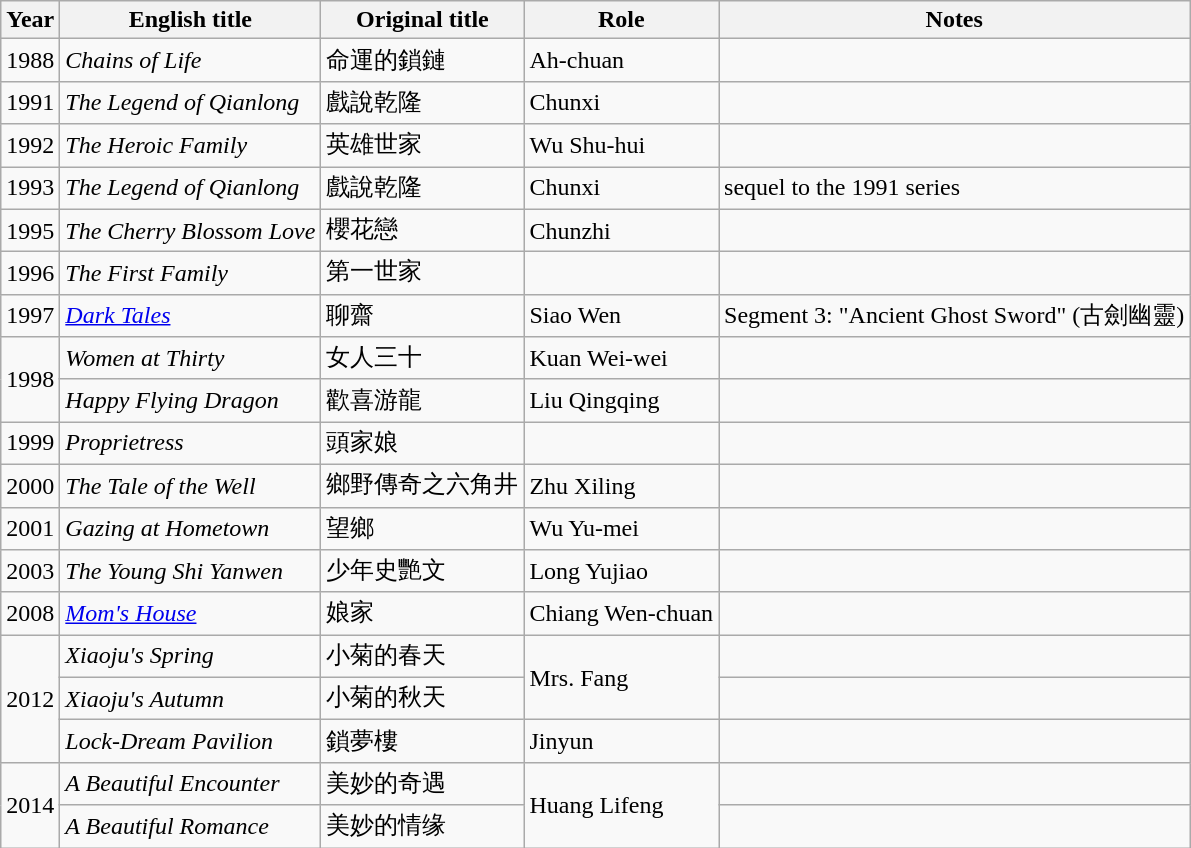<table class="wikitable sortable">
<tr>
<th>Year</th>
<th>English title</th>
<th>Original title</th>
<th>Role</th>
<th class="unsortable">Notes</th>
</tr>
<tr>
<td>1988</td>
<td><em>Chains of Life</em></td>
<td>命運的鎖鏈</td>
<td>Ah-chuan</td>
<td></td>
</tr>
<tr>
<td>1991</td>
<td><em>The Legend of Qianlong</em></td>
<td>戲說乾隆</td>
<td>Chunxi</td>
<td></td>
</tr>
<tr>
<td>1992</td>
<td><em>The Heroic Family</em></td>
<td>英雄世家</td>
<td>Wu Shu-hui</td>
<td></td>
</tr>
<tr>
<td>1993</td>
<td><em>The Legend of Qianlong</em></td>
<td>戲說乾隆</td>
<td>Chunxi</td>
<td>sequel to the 1991 series</td>
</tr>
<tr>
<td>1995</td>
<td><em>The Cherry Blossom Love</em></td>
<td>櫻花戀</td>
<td>Chunzhi</td>
<td></td>
</tr>
<tr>
<td>1996</td>
<td><em>The First Family</em></td>
<td>第一世家</td>
<td></td>
<td></td>
</tr>
<tr>
<td>1997</td>
<td><em><a href='#'>Dark Tales</a></em></td>
<td>聊齋</td>
<td>Siao Wen</td>
<td>Segment 3: "Ancient Ghost Sword" (古劍幽靈)</td>
</tr>
<tr>
<td rowspan=2>1998</td>
<td><em>Women at Thirty</em></td>
<td>女人三十</td>
<td>Kuan Wei-wei</td>
<td></td>
</tr>
<tr>
<td><em>Happy Flying Dragon</em></td>
<td>歡喜游龍</td>
<td>Liu Qingqing</td>
<td></td>
</tr>
<tr>
<td>1999</td>
<td><em>Proprietress</em></td>
<td>頭家娘</td>
<td></td>
<td></td>
</tr>
<tr>
<td>2000</td>
<td><em>The Tale of the Well</em></td>
<td>鄉野傳奇之六角井</td>
<td>Zhu Xiling</td>
<td></td>
</tr>
<tr>
<td>2001</td>
<td><em>Gazing at Hometown</em></td>
<td>望鄉</td>
<td>Wu Yu-mei</td>
<td></td>
</tr>
<tr>
<td>2003</td>
<td><em>The Young Shi Yanwen</em></td>
<td>少年史艷文</td>
<td>Long Yujiao</td>
<td></td>
</tr>
<tr>
<td>2008</td>
<td><em><a href='#'>Mom's House</a></em></td>
<td>娘家</td>
<td>Chiang Wen-chuan</td>
<td></td>
</tr>
<tr>
<td rowspan=3>2012</td>
<td><em>Xiaoju's Spring</em></td>
<td>小菊的春天</td>
<td rowspan=2>Mrs. Fang</td>
<td></td>
</tr>
<tr>
<td><em>Xiaoju's Autumn</em></td>
<td>小菊的秋天</td>
<td></td>
</tr>
<tr>
<td><em>Lock-Dream Pavilion</em></td>
<td>鎖夢樓</td>
<td>Jinyun</td>
<td></td>
</tr>
<tr>
<td rowspan=2>2014</td>
<td><em>A Beautiful Encounter</em></td>
<td>美妙的奇遇</td>
<td rowspan=2>Huang Lifeng</td>
<td></td>
</tr>
<tr>
<td><em>A Beautiful Romance</em></td>
<td>美妙的情缘</td>
<td></td>
</tr>
</table>
